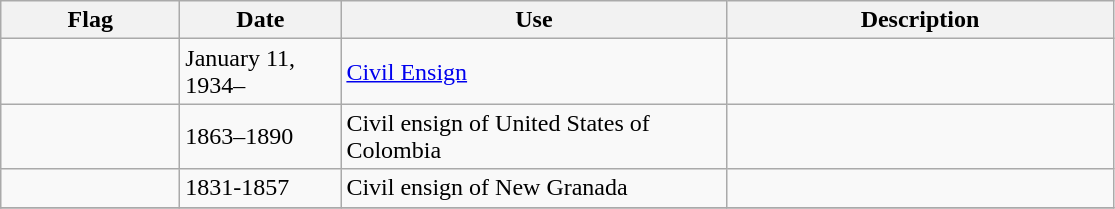<table class="wikitable" style="background: #f9f9f9">
<tr>
<th width="112">Flag</th>
<th width="100">Date</th>
<th width="250">Use</th>
<th width="250">Description</th>
</tr>
<tr>
<td></td>
<td>January 11, 1934–</td>
<td><a href='#'>Civil Ensign</a></td>
<td></td>
</tr>
<tr>
<td></td>
<td>1863–1890</td>
<td>Civil ensign of United States of Colombia</td>
<td></td>
</tr>
<tr>
<td></td>
<td>1831-1857</td>
<td>Civil ensign of New Granada</td>
<td></td>
</tr>
<tr>
</tr>
</table>
